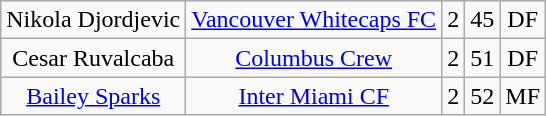<table class="wikitable" style="text-align: center;">
<tr>
<td> Nikola Djordjevic</td>
<td><a href='#'>Vancouver Whitecaps FC</a></td>
<td>2</td>
<td>45</td>
<td>DF</td>
</tr>
<tr>
<td> Cesar Ruvalcaba</td>
<td><a href='#'>Columbus Crew</a></td>
<td>2</td>
<td>51</td>
<td>DF</td>
</tr>
<tr>
<td> <a href='#'>Bailey Sparks</a></td>
<td><a href='#'>Inter Miami CF</a></td>
<td>2</td>
<td>52</td>
<td>MF</td>
</tr>
</table>
